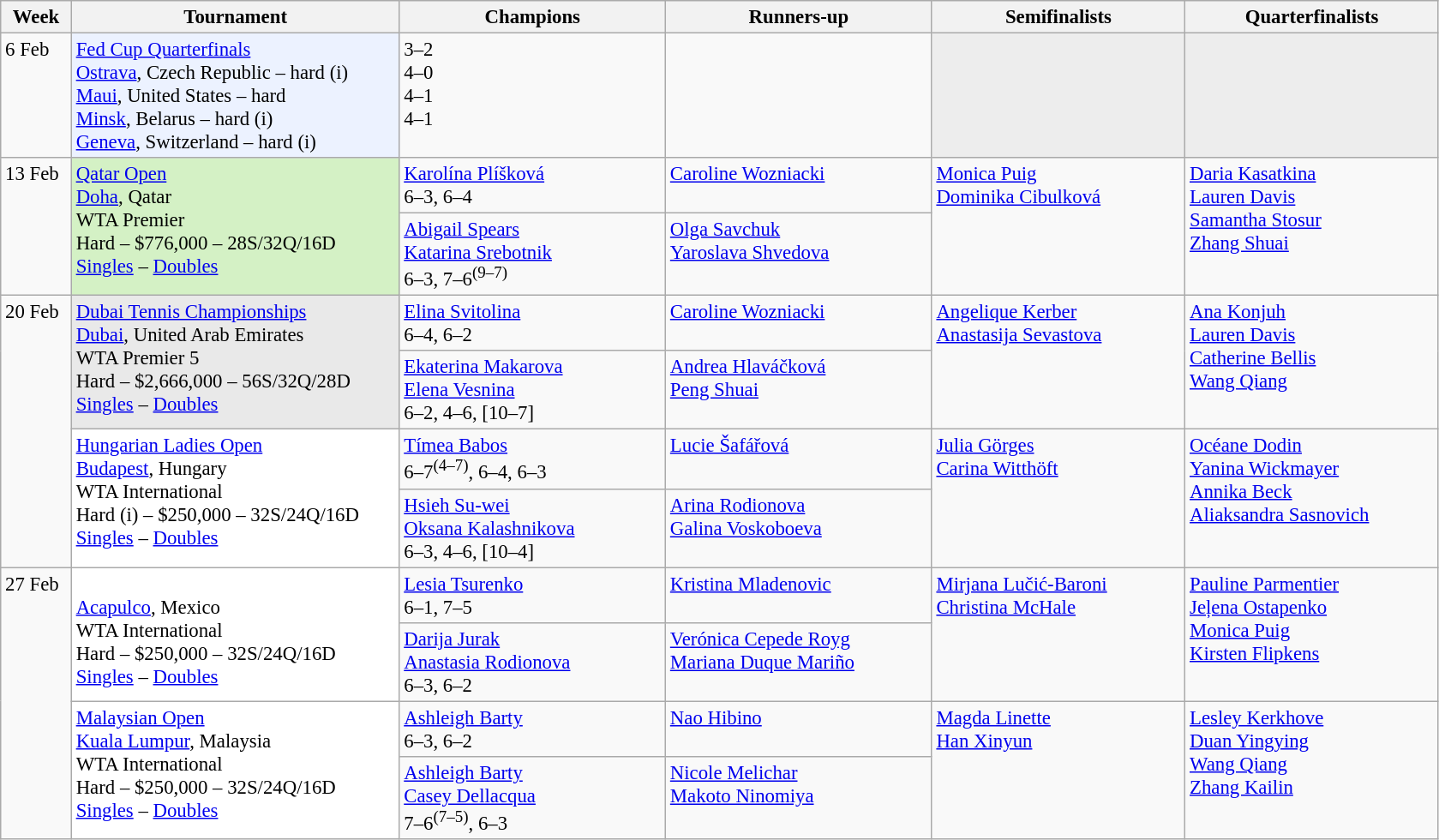<table class=wikitable style=font-size:95%>
<tr>
<th style="width:48px;">Week</th>
<th style="width:248px;">Tournament</th>
<th style="width:200px;">Champions</th>
<th style="width:200px;">Runners-up</th>
<th style="width:190px;">Semifinalists</th>
<th style="width:190px;">Quarterfinalists</th>
</tr>
<tr valign=top>
<td>6 Feb</td>
<td style="background:#ECF2FF;"><a href='#'>Fed Cup Quarterfinals</a> <br> <a href='#'>Ostrava</a>, Czech Republic – hard (i)<br> <a href='#'>Maui</a>, United States – hard<br> <a href='#'>Minsk</a>, Belarus – hard (i)<br> <a href='#'>Geneva</a>, Switzerland – hard (i)</td>
<td> 3–2<br> 4–0<br> 4–1<br> 4–1</td>
<td><br><br><br></td>
<td style="background:#ededed;"></td>
<td style="background:#ededed;"></td>
</tr>
<tr valign=top>
<td rowspan=2>13 Feb</td>
<td style="background:#D4F1C5;" rowspan="2"><a href='#'>Qatar Open</a><br> <a href='#'>Doha</a>, Qatar<br>WTA Premier<br>Hard – $776,000 – 28S/32Q/16D<br><a href='#'>Singles</a> – <a href='#'>Doubles</a></td>
<td> <a href='#'>Karolína Plíšková</a><br>6–3, 6–4</td>
<td> <a href='#'>Caroline Wozniacki</a></td>
<td rowspan=2> <a href='#'>Monica Puig</a> <br>  <a href='#'>Dominika Cibulková</a></td>
<td rowspan=2> <a href='#'>Daria Kasatkina</a><br> <a href='#'>Lauren Davis</a><br> <a href='#'>Samantha Stosur</a><br>  <a href='#'>Zhang Shuai</a></td>
</tr>
<tr valign=top>
<td> <a href='#'>Abigail Spears</a> <br>  <a href='#'>Katarina Srebotnik</a> <br> 6–3, 7–6<sup>(9–7)</sup></td>
<td> <a href='#'>Olga Savchuk</a> <br>  <a href='#'>Yaroslava Shvedova</a></td>
</tr>
<tr valign=top>
<td rowspan=4>20 Feb</td>
<td style="background:#E9E9E9;" rowspan="2"><a href='#'>Dubai Tennis Championships</a><br> <a href='#'>Dubai</a>, United Arab Emirates<br>WTA Premier 5<br>Hard – $2,666,000 – 56S/32Q/28D<br><a href='#'>Singles</a> – <a href='#'>Doubles</a></td>
<td> <a href='#'>Elina Svitolina</a><br>6–4, 6–2</td>
<td> <a href='#'>Caroline Wozniacki</a></td>
<td rowspan=2> <a href='#'>Angelique Kerber</a><br> <a href='#'>Anastasija Sevastova</a></td>
<td rowspan=2> <a href='#'>Ana Konjuh</a> <br> <a href='#'>Lauren Davis</a><br> <a href='#'>Catherine Bellis</a><br>  <a href='#'>Wang Qiang</a></td>
</tr>
<tr valign=top>
<td> <a href='#'>Ekaterina Makarova</a> <br>  <a href='#'>Elena Vesnina</a> <br> 6–2, 4–6, [10–7]</td>
<td> <a href='#'>Andrea Hlaváčková</a> <br>  <a href='#'>Peng Shuai</a></td>
</tr>
<tr valign=top>
<td style="background:#fff;" rowspan="2"><a href='#'>Hungarian Ladies Open</a><br> <a href='#'>Budapest</a>, Hungary<br>WTA International<br>Hard (i) – $250,000 – 32S/24Q/16D<br><a href='#'>Singles</a> – <a href='#'>Doubles</a></td>
<td> <a href='#'>Tímea Babos</a><br> 6–7<sup>(4–7)</sup>, 6–4, 6–3</td>
<td> <a href='#'>Lucie Šafářová</a></td>
<td rowspan=2> <a href='#'>Julia Görges</a><br>  <a href='#'>Carina Witthöft</a></td>
<td rowspan=2> <a href='#'>Océane Dodin</a><br> <a href='#'>Yanina Wickmayer</a><br> <a href='#'>Annika Beck</a><br>  <a href='#'>Aliaksandra Sasnovich</a></td>
</tr>
<tr valign=top>
<td> <a href='#'>Hsieh Su-wei</a> <br>  <a href='#'>Oksana Kalashnikova</a> <br> 6–3, 4–6, [10–4]</td>
<td> <a href='#'>Arina Rodionova</a> <br>  <a href='#'>Galina Voskoboeva</a></td>
</tr>
<tr valign=top>
<td rowspan=4>27 Feb</td>
<td style="background:#fff;" rowspan="2"><br> <a href='#'>Acapulco</a>, Mexico<br>WTA International<br>Hard – $250,000 – 32S/24Q/16D<br><a href='#'>Singles</a> – <a href='#'>Doubles</a></td>
<td> <a href='#'>Lesia Tsurenko</a><br>6–1, 7–5</td>
<td> <a href='#'>Kristina Mladenovic</a></td>
<td rowspan=2> <a href='#'>Mirjana Lučić-Baroni</a> <br>  <a href='#'>Christina McHale</a></td>
<td rowspan=2> <a href='#'>Pauline Parmentier</a> <br> <a href='#'>Jeļena Ostapenko</a><br> <a href='#'>Monica Puig</a> <br>  <a href='#'>Kirsten Flipkens</a></td>
</tr>
<tr valign=top>
<td> <a href='#'>Darija Jurak</a> <br>  <a href='#'>Anastasia Rodionova</a> <br> 6–3, 6–2</td>
<td> <a href='#'>Verónica Cepede Royg</a> <br>  <a href='#'>Mariana Duque Mariño</a></td>
</tr>
<tr valign=top>
<td style="background:#fff;" rowspan="2"><a href='#'>Malaysian Open</a><br>  <a href='#'>Kuala Lumpur</a>, Malaysia<br>WTA International<br>Hard – $250,000 – 32S/24Q/16D<br> <a href='#'>Singles</a> – <a href='#'>Doubles</a></td>
<td> <a href='#'>Ashleigh Barty</a><br> 6–3, 6–2</td>
<td> <a href='#'>Nao Hibino</a></td>
<td rowspan=2> <a href='#'>Magda Linette</a> <br>  <a href='#'>Han Xinyun</a></td>
<td rowspan=2> <a href='#'>Lesley Kerkhove</a> <br> <a href='#'>Duan Yingying</a> <br> <a href='#'>Wang Qiang</a> <br>  <a href='#'>Zhang Kailin</a></td>
</tr>
<tr valign=top>
<td> <a href='#'>Ashleigh Barty</a> <br>  <a href='#'>Casey Dellacqua</a><br> 7–6<sup>(7–5)</sup>, 6–3</td>
<td> <a href='#'>Nicole Melichar</a> <br>  <a href='#'>Makoto Ninomiya</a></td>
</tr>
</table>
